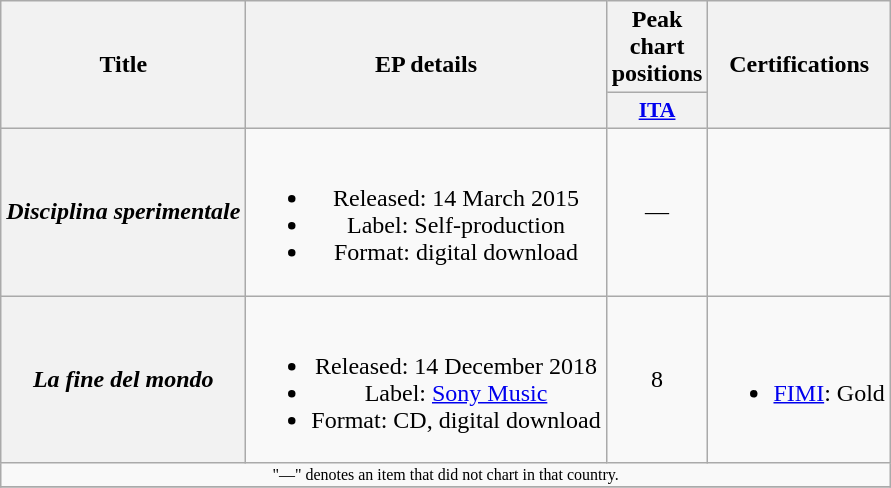<table class="wikitable plainrowheaders" style="text-align:center;">
<tr>
<th scope="col" rowspan="2">Title</th>
<th scope="col" rowspan="2">EP details</th>
<th scope="col" colspan="1">Peak chart positions</th>
<th scope="col" rowspan="2">Certifications</th>
</tr>
<tr>
<th scope="col" style="width:3em;font-size:90%;"><a href='#'>ITA</a><br></th>
</tr>
<tr>
<th scope="row"><em>Disciplina sperimentale</em><br></th>
<td><br><ul><li>Released: 14 March 2015</li><li>Label: Self-production</li><li>Format: digital download</li></ul></td>
<td>—</td>
<td></td>
</tr>
<tr>
<th scope="row"><em>La fine del mondo</em></th>
<td><br><ul><li>Released: 14 December 2018</li><li>Label: <a href='#'>Sony Music</a></li><li>Format: CD, digital download</li></ul></td>
<td>8</td>
<td><br><ul><li><a href='#'>FIMI</a>: Gold</li></ul></td>
</tr>
<tr>
<td colspan="4" style="text-align:center; font-size:8pt;">"—" denotes an item that did not chart in that country.</td>
</tr>
<tr>
</tr>
</table>
